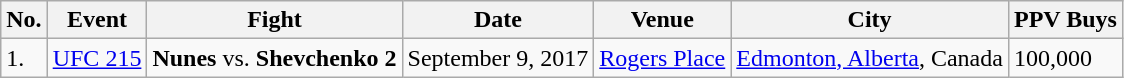<table class="wikitable">
<tr>
<th>No.</th>
<th>Event</th>
<th>Fight</th>
<th>Date</th>
<th>Venue</th>
<th>City</th>
<th>PPV Buys</th>
</tr>
<tr>
<td>1.</td>
<td><a href='#'>UFC 215</a></td>
<td><strong>Nunes</strong> vs. <strong>Shevchenko 2</strong></td>
<td>September 9, 2017</td>
<td><a href='#'>Rogers Place</a></td>
<td><a href='#'>Edmonton, Alberta</a>, Canada</td>
<td>100,000</td>
</tr>
</table>
